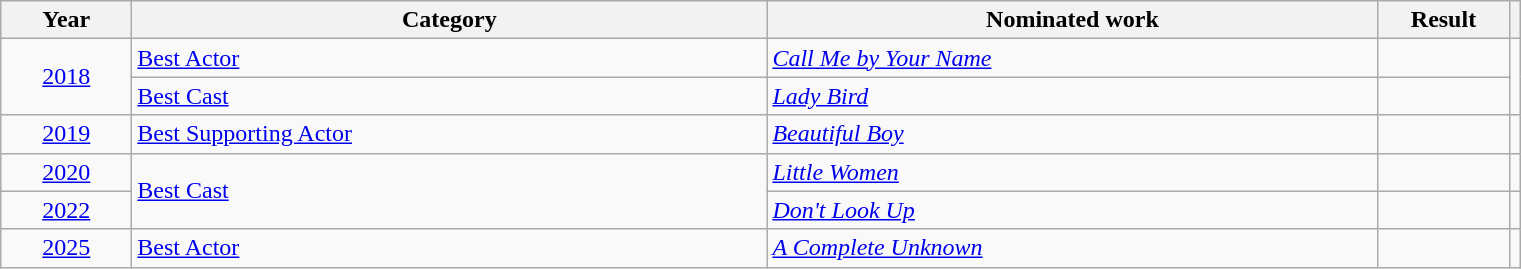<table class=wikitable>
<tr>
<th scope="col" style="width:5em;">Year</th>
<th scope="col" style="width:26em;">Category</th>
<th scope="col" style="width:25em;">Nominated work</th>
<th scope="col" style="width:5em;">Result</th>
<th></th>
</tr>
<tr>
<td style="text-align:center;", rowspan="2"><a href='#'>2018</a></td>
<td><a href='#'>Best Actor</a></td>
<td><em><a href='#'>Call Me by Your Name</a></em></td>
<td></td>
<td style="text-align:center;" rowspan="2"></td>
</tr>
<tr>
<td><a href='#'>Best Cast</a></td>
<td><em><a href='#'>Lady Bird</a></em></td>
<td></td>
</tr>
<tr>
<td style="text-align:center;"><a href='#'>2019</a></td>
<td><a href='#'>Best Supporting Actor</a></td>
<td><em><a href='#'>Beautiful Boy</a></em></td>
<td></td>
<td style="text-align:center;"></td>
</tr>
<tr>
<td style="text-align:center;"><a href='#'>2020</a></td>
<td rowspan="2"><a href='#'>Best Cast</a></td>
<td><em><a href='#'>Little Women</a></em></td>
<td></td>
<td style="text-align:center;"></td>
</tr>
<tr>
<td style="text-align:center;"><a href='#'>2022</a></td>
<td><em><a href='#'>Don't Look Up</a></em></td>
<td></td>
<td style="text-align:center;"></td>
</tr>
<tr>
<td style="text-align:center;"><a href='#'>2025</a></td>
<td><a href='#'>Best Actor</a></td>
<td><em><a href='#'>A Complete Unknown</a></em></td>
<td></td>
<td style="text-align:center;"></td>
</tr>
</table>
